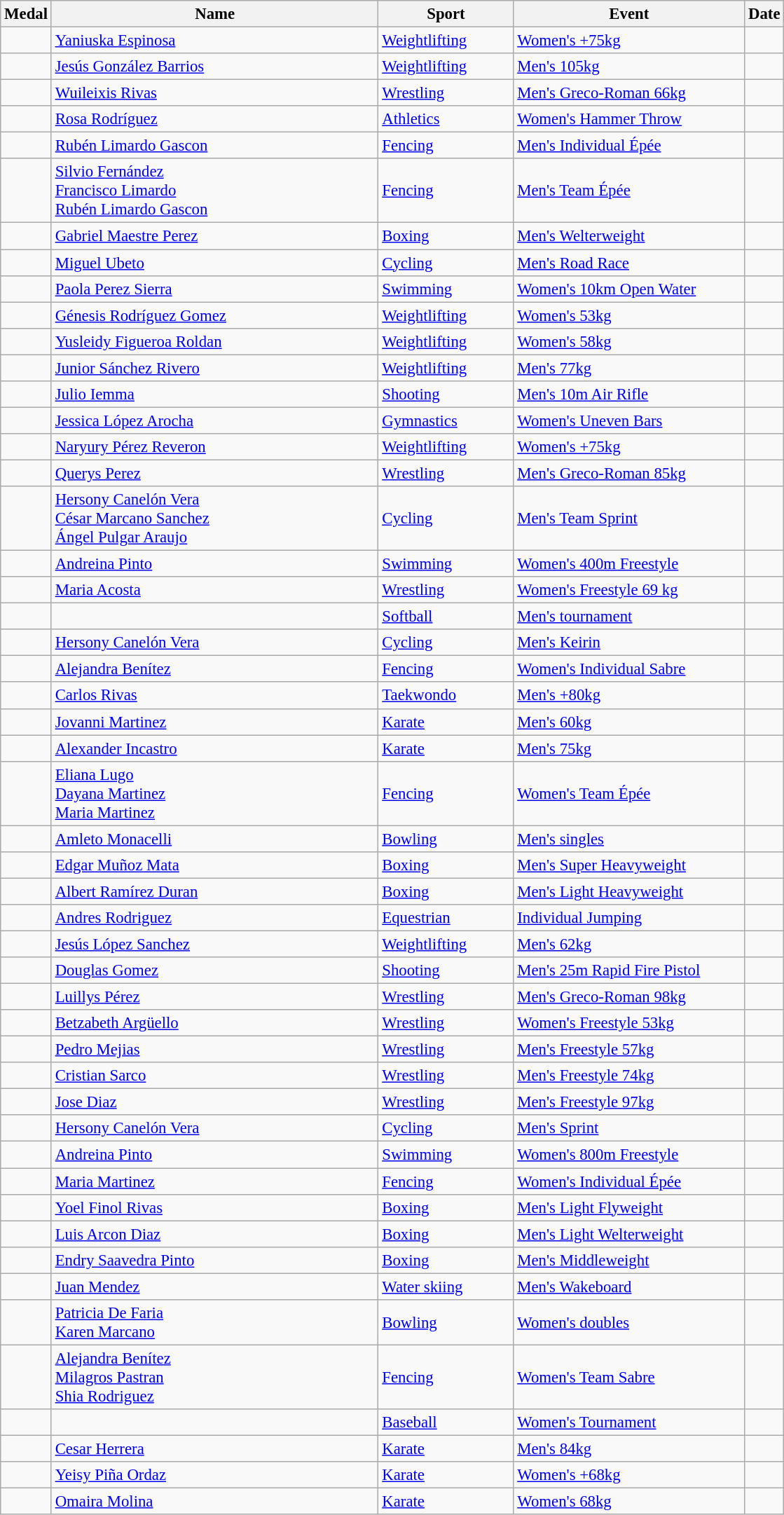<table class="wikitable sortable" style="font-size:95%">
<tr>
<th>Medal</th>
<th style="width:20em">Name</th>
<th style="width:8em">Sport</th>
<th style="width:14em">Event</th>
<th>Date</th>
</tr>
<tr>
<td></td>
<td><a href='#'>Yaniuska Espinosa</a></td>
<td><a href='#'>Weightlifting</a></td>
<td><a href='#'>Women's +75kg</a></td>
<td></td>
</tr>
<tr>
<td></td>
<td><a href='#'>Jesús González Barrios</a></td>
<td><a href='#'>Weightlifting</a></td>
<td><a href='#'>Men's 105kg</a></td>
<td></td>
</tr>
<tr>
<td></td>
<td><a href='#'>Wuileixis Rivas</a></td>
<td><a href='#'>Wrestling</a></td>
<td><a href='#'>Men's Greco-Roman 66kg</a></td>
<td></td>
</tr>
<tr>
<td></td>
<td><a href='#'>Rosa Rodríguez</a></td>
<td><a href='#'>Athletics</a></td>
<td><a href='#'>Women's Hammer Throw</a></td>
<td></td>
</tr>
<tr>
<td></td>
<td><a href='#'>Rubén Limardo Gascon</a></td>
<td><a href='#'>Fencing</a></td>
<td><a href='#'>Men's Individual Épée</a></td>
<td></td>
</tr>
<tr>
<td></td>
<td><a href='#'>Silvio Fernández</a><br><a href='#'>Francisco Limardo</a><br><a href='#'>Rubén Limardo Gascon</a></td>
<td><a href='#'>Fencing</a></td>
<td><a href='#'>Men's Team Épée</a></td>
<td></td>
</tr>
<tr>
<td></td>
<td><a href='#'>Gabriel Maestre Perez</a></td>
<td><a href='#'>Boxing</a></td>
<td><a href='#'>Men's Welterweight</a></td>
<td></td>
</tr>
<tr>
<td></td>
<td><a href='#'>Miguel Ubeto </a></td>
<td><a href='#'>Cycling</a></td>
<td><a href='#'>Men's Road Race</a></td>
<td></td>
</tr>
<tr>
<td></td>
<td><a href='#'>Paola Perez Sierra</a></td>
<td><a href='#'>Swimming</a></td>
<td><a href='#'>Women's 10km Open Water</a></td>
<td></td>
</tr>
<tr>
<td></td>
<td><a href='#'>Génesis Rodríguez Gomez</a></td>
<td><a href='#'>Weightlifting</a></td>
<td><a href='#'>Women's 53kg</a></td>
<td></td>
</tr>
<tr>
<td></td>
<td><a href='#'>Yusleidy Figueroa Roldan</a></td>
<td><a href='#'>Weightlifting</a></td>
<td><a href='#'>Women's 58kg</a></td>
<td></td>
</tr>
<tr>
<td></td>
<td><a href='#'>Junior Sánchez Rivero</a></td>
<td><a href='#'>Weightlifting</a></td>
<td><a href='#'>Men's 77kg</a></td>
<td></td>
</tr>
<tr>
<td></td>
<td><a href='#'>Julio Iemma</a></td>
<td><a href='#'>Shooting</a></td>
<td><a href='#'>Men's 10m Air Rifle</a></td>
<td></td>
</tr>
<tr>
<td></td>
<td><a href='#'>Jessica López Arocha</a></td>
<td><a href='#'>Gymnastics</a></td>
<td><a href='#'>Women's Uneven Bars</a></td>
<td></td>
</tr>
<tr>
<td></td>
<td><a href='#'>Naryury Pérez Reveron</a></td>
<td><a href='#'>Weightlifting</a></td>
<td><a href='#'>Women's +75kg</a></td>
<td></td>
</tr>
<tr>
<td></td>
<td><a href='#'>Querys Perez</a></td>
<td><a href='#'>Wrestling</a></td>
<td><a href='#'>Men's Greco-Roman 85kg</a></td>
<td></td>
</tr>
<tr>
<td></td>
<td><a href='#'>Hersony Canelón Vera</a><br><a href='#'>César Marcano Sanchez</a><br><a href='#'>Ángel Pulgar Araujo</a></td>
<td><a href='#'>Cycling</a></td>
<td><a href='#'>Men's Team Sprint</a></td>
<td></td>
</tr>
<tr>
<td></td>
<td><a href='#'>Andreina Pinto</a></td>
<td><a href='#'>Swimming</a></td>
<td><a href='#'>Women's 400m Freestyle</a></td>
<td></td>
</tr>
<tr>
<td></td>
<td><a href='#'>Maria Acosta</a></td>
<td><a href='#'>Wrestling</a></td>
<td><a href='#'>Women's Freestyle 69 kg</a></td>
<td></td>
</tr>
<tr>
<td></td>
<td></td>
<td><a href='#'>Softball</a></td>
<td><a href='#'>Men's tournament</a></td>
<td></td>
</tr>
<tr>
<td></td>
<td><a href='#'>Hersony Canelón Vera</a></td>
<td><a href='#'>Cycling</a></td>
<td><a href='#'>Men's Keirin</a></td>
<td></td>
</tr>
<tr>
<td></td>
<td><a href='#'>Alejandra Benítez</a></td>
<td><a href='#'>Fencing</a></td>
<td><a href='#'>Women's Individual Sabre</a></td>
<td></td>
</tr>
<tr>
<td></td>
<td><a href='#'>Carlos Rivas</a></td>
<td><a href='#'>Taekwondo</a></td>
<td><a href='#'>Men's +80kg</a></td>
<td></td>
</tr>
<tr>
<td></td>
<td><a href='#'>Jovanni Martinez</a></td>
<td><a href='#'>Karate</a></td>
<td><a href='#'>Men's 60kg</a></td>
<td></td>
</tr>
<tr>
<td></td>
<td><a href='#'>Alexander Incastro</a></td>
<td><a href='#'>Karate</a></td>
<td><a href='#'>Men's 75kg</a></td>
<td></td>
</tr>
<tr>
<td></td>
<td><a href='#'>Eliana Lugo</a><br><a href='#'>Dayana Martinez</a><br><a href='#'>Maria Martinez</a></td>
<td><a href='#'>Fencing</a></td>
<td><a href='#'>Women's Team Épée</a></td>
<td></td>
</tr>
<tr>
<td></td>
<td><a href='#'>Amleto Monacelli</a></td>
<td><a href='#'>Bowling</a></td>
<td><a href='#'>Men's singles</a></td>
<td></td>
</tr>
<tr>
<td></td>
<td><a href='#'>Edgar Muñoz Mata</a></td>
<td><a href='#'>Boxing</a></td>
<td><a href='#'>Men's Super Heavyweight</a></td>
<td></td>
</tr>
<tr>
<td></td>
<td><a href='#'>Albert Ramírez Duran</a></td>
<td><a href='#'>Boxing</a></td>
<td><a href='#'>Men's Light Heavyweight</a></td>
<td></td>
</tr>
<tr>
<td></td>
<td><a href='#'>Andres Rodriguez</a></td>
<td><a href='#'>Equestrian</a></td>
<td><a href='#'>Individual Jumping</a></td>
<td></td>
</tr>
<tr>
<td></td>
<td><a href='#'>Jesús López Sanchez</a></td>
<td><a href='#'>Weightlifting</a></td>
<td><a href='#'>Men's 62kg</a></td>
<td></td>
</tr>
<tr>
<td></td>
<td><a href='#'>Douglas Gomez</a></td>
<td><a href='#'>Shooting</a></td>
<td><a href='#'>Men's 25m Rapid Fire Pistol</a></td>
<td></td>
</tr>
<tr>
<td></td>
<td><a href='#'>Luillys Pérez</a></td>
<td><a href='#'>Wrestling</a></td>
<td><a href='#'>Men's Greco-Roman 98kg</a></td>
<td></td>
</tr>
<tr>
<td></td>
<td><a href='#'>Betzabeth Argüello</a></td>
<td><a href='#'>Wrestling</a></td>
<td><a href='#'>Women's Freestyle 53kg</a></td>
<td></td>
</tr>
<tr>
<td></td>
<td><a href='#'>Pedro Mejias</a></td>
<td><a href='#'>Wrestling</a></td>
<td><a href='#'>Men's Freestyle 57kg</a></td>
<td></td>
</tr>
<tr>
<td></td>
<td><a href='#'>Cristian Sarco</a></td>
<td><a href='#'>Wrestling</a></td>
<td><a href='#'>Men's Freestyle 74kg</a></td>
<td></td>
</tr>
<tr>
<td></td>
<td><a href='#'>Jose Diaz</a></td>
<td><a href='#'>Wrestling</a></td>
<td><a href='#'>Men's Freestyle 97kg</a></td>
<td></td>
</tr>
<tr>
<td></td>
<td><a href='#'>Hersony Canelón Vera</a></td>
<td><a href='#'>Cycling</a></td>
<td><a href='#'>Men's Sprint</a></td>
<td></td>
</tr>
<tr>
<td></td>
<td><a href='#'>Andreina Pinto</a></td>
<td><a href='#'>Swimming</a></td>
<td><a href='#'>Women's 800m Freestyle</a></td>
<td></td>
</tr>
<tr>
<td></td>
<td><a href='#'>Maria Martinez</a></td>
<td><a href='#'>Fencing</a></td>
<td><a href='#'>Women's Individual Épée</a></td>
<td></td>
</tr>
<tr>
<td></td>
<td><a href='#'>Yoel Finol Rivas</a></td>
<td><a href='#'>Boxing</a></td>
<td><a href='#'>Men's Light Flyweight</a></td>
<td></td>
</tr>
<tr>
<td></td>
<td><a href='#'>Luis Arcon Diaz</a></td>
<td><a href='#'>Boxing</a></td>
<td><a href='#'>Men's Light Welterweight</a></td>
<td></td>
</tr>
<tr>
<td></td>
<td><a href='#'>Endry Saavedra Pinto</a></td>
<td><a href='#'>Boxing</a></td>
<td><a href='#'>Men's Middleweight</a></td>
<td></td>
</tr>
<tr>
<td></td>
<td><a href='#'>Juan Mendez</a></td>
<td><a href='#'>Water skiing</a></td>
<td><a href='#'>Men's Wakeboard</a></td>
<td></td>
</tr>
<tr>
<td></td>
<td><a href='#'>Patricia De Faria</a><br><a href='#'>Karen Marcano</a></td>
<td><a href='#'>Bowling</a></td>
<td><a href='#'>Women's doubles</a></td>
<td></td>
</tr>
<tr>
<td></td>
<td><a href='#'>Alejandra Benítez</a><br><a href='#'>Milagros Pastran</a><br><a href='#'>Shia Rodriguez</a></td>
<td><a href='#'>Fencing</a></td>
<td><a href='#'>Women's Team Sabre</a></td>
<td></td>
</tr>
<tr>
<td></td>
<td></td>
<td><a href='#'>Baseball</a></td>
<td><a href='#'>Women's Tournament</a></td>
<td></td>
</tr>
<tr>
<td></td>
<td><a href='#'>Cesar Herrera</a></td>
<td><a href='#'>Karate</a></td>
<td><a href='#'>Men's 84kg</a></td>
<td></td>
</tr>
<tr>
<td></td>
<td><a href='#'>Yeisy Piña Ordaz</a></td>
<td><a href='#'>Karate</a></td>
<td><a href='#'>Women's +68kg</a></td>
<td></td>
</tr>
<tr>
<td></td>
<td><a href='#'>Omaira Molina</a></td>
<td><a href='#'>Karate</a></td>
<td><a href='#'>Women's 68kg</a></td>
<td></td>
</tr>
</table>
